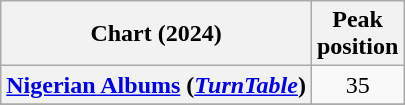<table class="wikitable sortable plainrowheaders" style="text-align:center">
<tr>
<th scope="col">Chart (2024)</th>
<th scope="col">Peak<br>position</th>
</tr>
<tr>
<th scope="row"><a href='#'>Nigerian Albums</a> (<em><a href='#'>TurnTable</a></em>)</th>
<td>35</td>
</tr>
<tr>
</tr>
</table>
